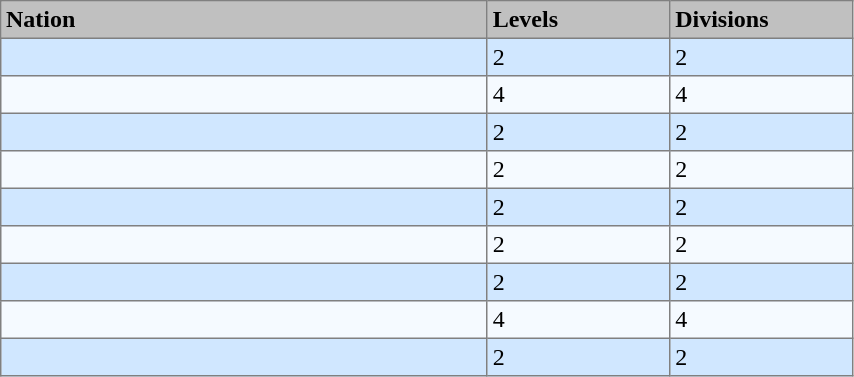<table cellpadding=3 cellspacing=0 width=45% width=45% border=1 style="border-collapse:collapse"|>
<tr align=left>
<th bgcolor=silver width=40%>Nation</th>
<th bgcolor=silver width=15%>Levels</th>
<th bgcolor=silver width=15%>Divisions</th>
</tr>
<tr align=left bgcolor=#D0E7FF>
<td></td>
<td>2</td>
<td>2</td>
</tr>
<tr align=left bgcolor=#F5FAFF>
<td></td>
<td>4</td>
<td>4</td>
</tr>
<tr align=left bgcolor=#D0E7FF>
<td></td>
<td>2</td>
<td>2</td>
</tr>
<tr align=left bgcolor=#F5FAFF>
<td></td>
<td>2</td>
<td>2</td>
</tr>
<tr align=left bgcolor=#D0E7FF>
<td></td>
<td>2</td>
<td>2</td>
</tr>
<tr align=left bgcolor=#F5FAFF>
<td></td>
<td>2</td>
<td>2</td>
</tr>
<tr align=left bgcolor=#D0E7FF>
<td></td>
<td>2</td>
<td>2</td>
</tr>
<tr align=left bgcolor=#F5FAFF>
<td></td>
<td>4</td>
<td>4</td>
</tr>
<tr align=left bgcolor=#D0E7FF>
<td></td>
<td>2</td>
<td>2</td>
</tr>
</table>
